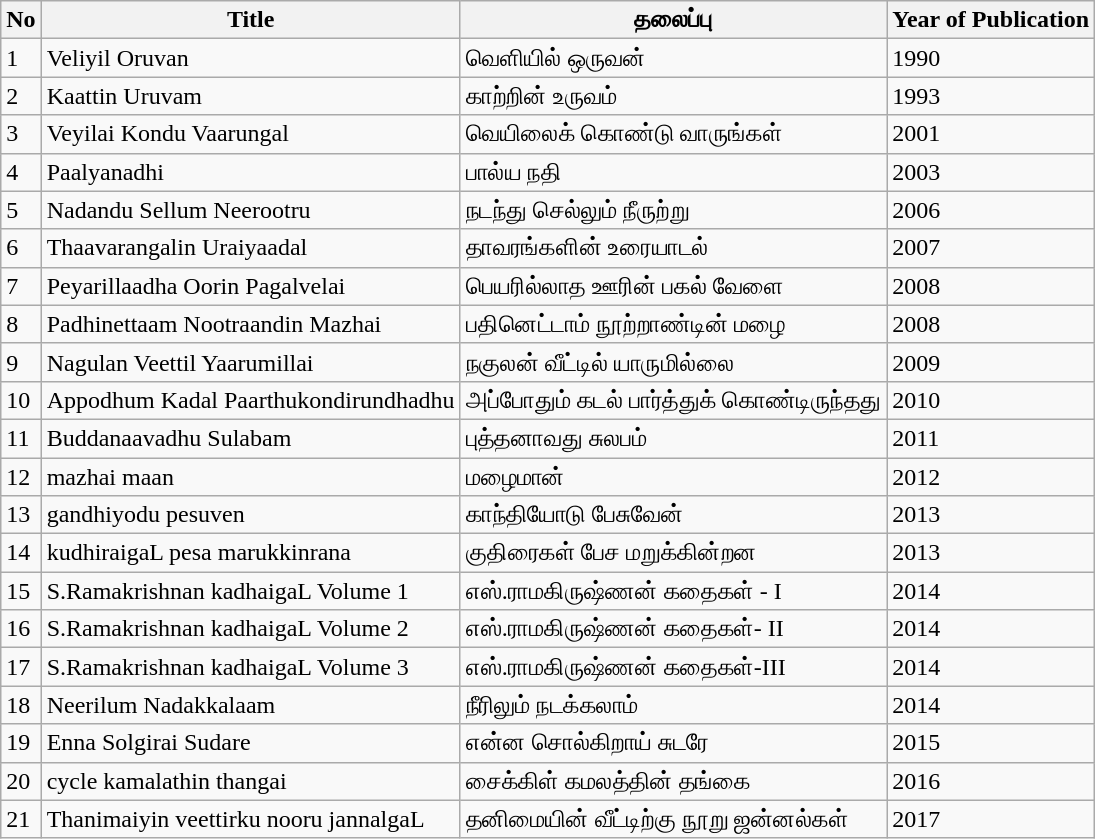<table class="wikitable">
<tr>
<th>No</th>
<th>Title</th>
<th>தலைப்பு</th>
<th>Year of Publication</th>
</tr>
<tr>
<td>1</td>
<td>Veliyil Oruvan</td>
<td>வெளியில் ஒருவன்</td>
<td>1990</td>
</tr>
<tr>
<td>2</td>
<td>Kaattin Uruvam</td>
<td>காற்றின் உருவம்</td>
<td>1993</td>
</tr>
<tr>
<td>3</td>
<td>Veyilai Kondu Vaarungal</td>
<td>வெயிலைக் கொண்டு வாருங்கள்</td>
<td>2001</td>
</tr>
<tr>
<td>4</td>
<td>Paalyanadhi</td>
<td>பால்ய நதி</td>
<td>2003</td>
</tr>
<tr>
<td>5</td>
<td>Nadandu Sellum Neerootru</td>
<td>நடந்து செல்லும் நீருற்று</td>
<td>2006</td>
</tr>
<tr>
<td>6</td>
<td>Thaavarangalin Uraiyaadal</td>
<td>தாவரங்களின் உரையாடல்</td>
<td>2007</td>
</tr>
<tr>
<td>7</td>
<td>Peyarillaadha Oorin Pagalvelai</td>
<td>பெயரில்லாத ஊரின் பகல் வேளை</td>
<td>2008</td>
</tr>
<tr>
<td>8</td>
<td>Padhinettaam Nootraandin Mazhai</td>
<td>பதினெட்டாம் நூற்றாண்டின் மழை</td>
<td>2008</td>
</tr>
<tr>
<td>9</td>
<td>Nagulan Veettil Yaarumillai</td>
<td>நகுலன் வீட்டில் யாருமில்லை</td>
<td>2009</td>
</tr>
<tr>
<td>10</td>
<td>Appodhum Kadal Paarthukondirundhadhu</td>
<td>அப்போதும் கடல் பார்த்துக் கொண்டிருந்தது</td>
<td>2010</td>
</tr>
<tr>
<td>11</td>
<td>Buddanaavadhu Sulabam</td>
<td>புத்தனாவது சுலபம்</td>
<td>2011</td>
</tr>
<tr>
<td>12</td>
<td>mazhai maan</td>
<td>மழைமான்</td>
<td>2012</td>
</tr>
<tr>
<td>13</td>
<td>gandhiyodu pesuven</td>
<td>காந்தியோடு பேசுவேன்</td>
<td>2013</td>
</tr>
<tr>
<td>14</td>
<td>kudhiraigaL pesa marukkinrana</td>
<td>குதிரைகள் பேச மறுக்கின்றன</td>
<td>2013</td>
</tr>
<tr>
<td>15</td>
<td>S.Ramakrishnan kadhaigaL Volume 1</td>
<td>எஸ்.ராமகிருஷ்ணன் கதைகள் - I</td>
<td>2014</td>
</tr>
<tr>
<td>16</td>
<td>S.Ramakrishnan kadhaigaL Volume 2</td>
<td>எஸ்.ராமகிருஷ்ணன் கதைகள்- II</td>
<td>2014</td>
</tr>
<tr>
<td>17</td>
<td>S.Ramakrishnan kadhaigaL Volume 3</td>
<td>எஸ்.ராமகிருஷ்ணன் கதைகள்-III</td>
<td>2014</td>
</tr>
<tr>
<td>18</td>
<td>Neerilum Nadakkalaam</td>
<td>நீரிலும் நடக்கலாம்</td>
<td>2014</td>
</tr>
<tr>
<td>19</td>
<td>Enna Solgirai Sudare</td>
<td>என்ன சொல்கிறாய் சுடரே</td>
<td>2015</td>
</tr>
<tr>
<td>20</td>
<td>cycle kamalathin thangai</td>
<td>சைக்கிள் கமலத்தின் தங்கை</td>
<td>2016</td>
</tr>
<tr>
<td>21</td>
<td>Thanimaiyin veettirku nooru jannalgaL</td>
<td>தனிமையின் வீட்டிற்கு நூறு ஜன்னல்கள்</td>
<td>2017</td>
</tr>
</table>
